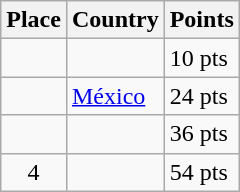<table class=wikitable>
<tr>
<th>Place</th>
<th>Country</th>
<th>Points</th>
</tr>
<tr>
<td align=center></td>
<td></td>
<td>10 pts</td>
</tr>
<tr>
<td align=center></td>
<td> <a href='#'>México</a></td>
<td>24 pts</td>
</tr>
<tr>
<td align=center></td>
<td></td>
<td>36 pts</td>
</tr>
<tr>
<td align=center>4</td>
<td></td>
<td>54 pts</td>
</tr>
</table>
